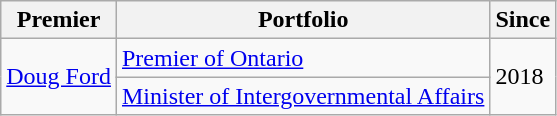<table class="wikitable sortable">
<tr>
<th>Premier</th>
<th>Portfolio</th>
<th>Since</th>
</tr>
<tr>
<td rowspan="2"><a href='#'>Doug Ford</a></td>
<td><a href='#'>Premier of Ontario</a></td>
<td rowspan="2">2018</td>
</tr>
<tr>
<td><a href='#'>Minister of Intergovernmental Affairs</a></td>
</tr>
</table>
